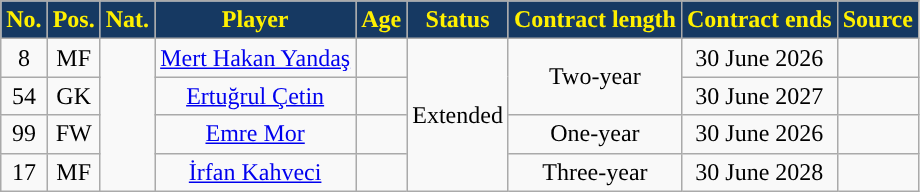<table class="wikitable plainrowheaders sortable" style="text-align: center;">
<tr>
<th style="background:#163962; color:#FFF000; ">No.</th>
<th style="background:#163962; color:#FFF000; ">Pos.</th>
<th style="background:#163962; color:#FFF000; ">Nat.</th>
<th style="background:#163962; color:#FFF000; ">Player</th>
<th style="background:#163962; color:#FFF000; ">Age</th>
<th style="background:#163962; color:#FFF000; ">Status</th>
<th style="background:#163962; color:#FFF000; ">Contract length</th>
<th style="background:#163962; color:#FFF000; ">Contract ends</th>
<th style="background:#163962; color:#FFF000; ">Source</th>
</tr>
<tr>
<td align=center>8</td>
<td align=center>MF</td>
<td rowspan=4></td>
<td><a href='#'>Mert Hakan Yandaş</a></td>
<td></td>
<td rowspan=4>Extended</td>
<td rowspan=2>Two-year</td>
<td>30 June 2026</td>
<td></td>
</tr>
<tr>
<td align=center>54</td>
<td align=center>GK</td>
<td><a href='#'>Ertuğrul Çetin</a></td>
<td></td>
<td>30 June 2027</td>
<td></td>
</tr>
<tr>
<td align=center>99</td>
<td align=center>FW</td>
<td><a href='#'>Emre Mor</a></td>
<td></td>
<td>One-year</td>
<td>30 June 2026</td>
<td></td>
</tr>
<tr>
<td align=center>17</td>
<td align=center>MF</td>
<td><a href='#'>İrfan Kahveci</a></td>
<td></td>
<td>Three-year</td>
<td>30 June 2028</td>
<td></td>
</tr>
</table>
